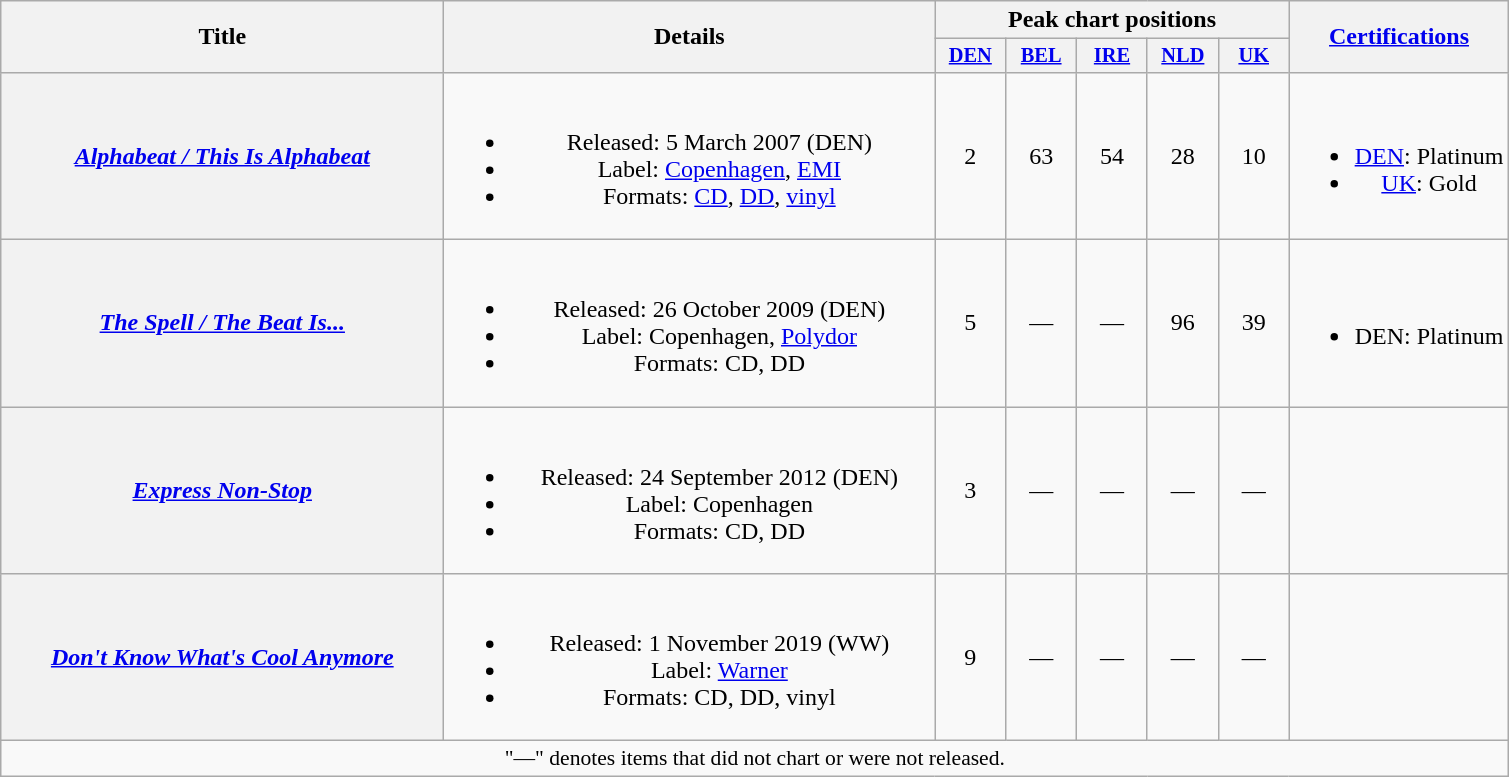<table class="wikitable plainrowheaders" style="text-align:center;">
<tr>
<th scope="col" rowspan="2" style="width:18em;">Title</th>
<th scope="col" rowspan="2" style="width:20em;">Details</th>
<th scope="col" colspan="5">Peak chart positions</th>
<th scope="col" rowspan="2"><a href='#'>Certifications</a></th>
</tr>
<tr>
<th scope="col" style="width:3em;font-size:85%;"><a href='#'>DEN</a><br></th>
<th scope="col" style="width:3em;font-size:85%;"><a href='#'>BEL</a><br></th>
<th scope="col" style="width:3em;font-size:85%;"><a href='#'>IRE</a><br></th>
<th scope="col" style="width:3em;font-size:85%;"><a href='#'>NLD</a><br></th>
<th scope="col" style="width:3em;font-size:85%;"><a href='#'>UK</a><br></th>
</tr>
<tr>
<th scope="row"><em><a href='#'>Alphabeat / This Is Alphabeat</a></em></th>
<td><br><ul><li>Released: 5 March 2007 <span>(DEN)</span></li><li>Label: <a href='#'>Copenhagen</a>, <a href='#'>EMI</a></li><li>Formats: <a href='#'>CD</a>, <a href='#'>DD</a>, <a href='#'>vinyl</a></li></ul></td>
<td>2</td>
<td>63</td>
<td>54</td>
<td>28</td>
<td>10</td>
<td><br><ul><li><a href='#'>DEN</a>: Platinum</li><li><a href='#'>UK</a>: Gold</li></ul></td>
</tr>
<tr>
<th scope="row"><em><a href='#'>The Spell / The Beat Is...</a></em></th>
<td><br><ul><li>Released: 26 October 2009 <span>(DEN)</span></li><li>Label: Copenhagen, <a href='#'>Polydor</a></li><li>Formats: CD, DD</li></ul></td>
<td>5</td>
<td>—</td>
<td>—</td>
<td>96</td>
<td>39</td>
<td><br><ul><li>DEN: Platinum</li></ul></td>
</tr>
<tr>
<th scope="row"><em><a href='#'>Express Non-Stop</a></em></th>
<td><br><ul><li>Released: 24 September 2012 <span>(DEN)</span></li><li>Label: Copenhagen</li><li>Formats: CD, DD</li></ul></td>
<td>3</td>
<td>—</td>
<td>—</td>
<td>—</td>
<td>—</td>
<td></td>
</tr>
<tr>
<th scope="row"><em><a href='#'>Don't Know What's Cool Anymore</a></em></th>
<td><br><ul><li>Released: 1 November 2019 <span>(WW)</span></li><li>Label: <a href='#'>Warner</a></li><li>Formats: CD, DD, vinyl</li></ul></td>
<td>9</td>
<td>—</td>
<td>—</td>
<td>—</td>
<td>—</td>
<td></td>
</tr>
<tr>
<td colspan="15" style="font-size:90%;">"—" denotes items that did not chart or were not released.</td>
</tr>
</table>
